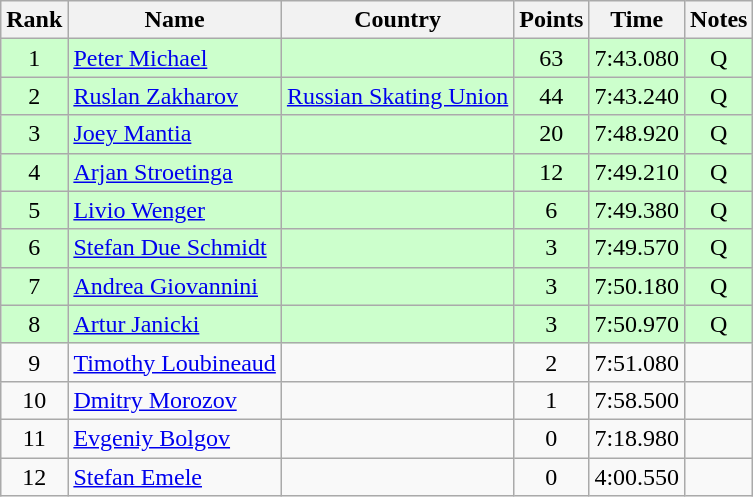<table class="wikitable sortable" style="text-align:center">
<tr>
<th>Rank</th>
<th>Name</th>
<th>Country</th>
<th>Points</th>
<th>Time</th>
<th>Notes</th>
</tr>
<tr bgcolor=ccffcc>
<td>1</td>
<td align=left><a href='#'>Peter Michael</a></td>
<td align=left></td>
<td>63</td>
<td>7:43.080</td>
<td>Q</td>
</tr>
<tr bgcolor=ccffcc>
<td>2</td>
<td align=left><a href='#'>Ruslan Zakharov</a></td>
<td align=left><a href='#'>Russian Skating Union</a></td>
<td>44</td>
<td>7:43.240</td>
<td>Q</td>
</tr>
<tr bgcolor=ccffcc>
<td>3</td>
<td align=left><a href='#'>Joey Mantia</a></td>
<td align=left></td>
<td>20</td>
<td>7:48.920</td>
<td>Q</td>
</tr>
<tr bgcolor=ccffcc>
<td>4</td>
<td align=left><a href='#'>Arjan Stroetinga</a></td>
<td align=left></td>
<td>12</td>
<td>7:49.210</td>
<td>Q</td>
</tr>
<tr bgcolor=ccffcc>
<td>5</td>
<td align=left><a href='#'>Livio Wenger</a></td>
<td align=left></td>
<td>6</td>
<td>7:49.380</td>
<td>Q</td>
</tr>
<tr bgcolor=ccffcc>
<td>6</td>
<td align=left><a href='#'>Stefan Due Schmidt</a></td>
<td align=left></td>
<td>3</td>
<td>7:49.570</td>
<td>Q</td>
</tr>
<tr bgcolor=ccffcc>
<td>7</td>
<td align=left><a href='#'>Andrea Giovannini</a></td>
<td align=left></td>
<td>3</td>
<td>7:50.180</td>
<td>Q</td>
</tr>
<tr bgcolor=ccffcc>
<td>8</td>
<td align=left><a href='#'>Artur Janicki</a></td>
<td align=left></td>
<td>3</td>
<td>7:50.970</td>
<td>Q</td>
</tr>
<tr>
<td>9</td>
<td align=left><a href='#'>Timothy Loubineaud</a></td>
<td align=left></td>
<td>2</td>
<td>7:51.080</td>
<td></td>
</tr>
<tr>
<td>10</td>
<td align=left><a href='#'>Dmitry Morozov</a></td>
<td align=left></td>
<td>1</td>
<td>7:58.500</td>
<td></td>
</tr>
<tr>
<td>11</td>
<td align=left><a href='#'>Evgeniy Bolgov</a></td>
<td align=left></td>
<td>0</td>
<td>7:18.980</td>
<td></td>
</tr>
<tr>
<td>12</td>
<td align=left><a href='#'>Stefan Emele</a></td>
<td align=left></td>
<td>0</td>
<td>4:00.550</td>
<td></td>
</tr>
</table>
